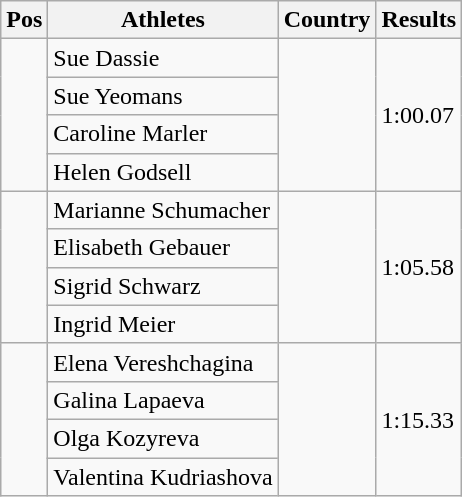<table class="wikitable">
<tr>
<th>Pos</th>
<th>Athletes</th>
<th>Country</th>
<th>Results</th>
</tr>
<tr>
<td rowspan="4"></td>
<td>Sue Dassie</td>
<td rowspan="4"></td>
<td rowspan="4">1:00.07</td>
</tr>
<tr>
<td>Sue Yeomans</td>
</tr>
<tr>
<td>Caroline Marler</td>
</tr>
<tr>
<td>Helen Godsell</td>
</tr>
<tr>
<td rowspan="4"></td>
<td>Marianne Schumacher</td>
<td rowspan="4"></td>
<td rowspan="4">1:05.58</td>
</tr>
<tr>
<td>Elisabeth Gebauer</td>
</tr>
<tr>
<td>Sigrid Schwarz</td>
</tr>
<tr>
<td>Ingrid Meier</td>
</tr>
<tr>
<td rowspan="4"></td>
<td>Elena Vereshchagina</td>
<td rowspan="4"></td>
<td rowspan="4">1:15.33</td>
</tr>
<tr>
<td>Galina Lapaeva</td>
</tr>
<tr>
<td>Olga Kozyreva</td>
</tr>
<tr>
<td>Valentina Kudriashova</td>
</tr>
</table>
